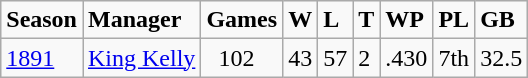<table class="wikitable" | style="align: left; margin: 0px" |>
<tr>
<td><strong>Season</strong></td>
<td><strong>Manager</strong></td>
<td><strong>Games</strong></td>
<td><strong>W</strong></td>
<td><strong>L</strong></td>
<td><strong>T</strong></td>
<td><strong>WP</strong></td>
<td><strong>PL</strong></td>
<td><strong>GB</strong></td>
</tr>
<tr>
<td><a href='#'>1891</a></td>
<td><a href='#'>King Kelly</a></td>
<td>  102</td>
<td>43</td>
<td>57</td>
<td>2</td>
<td>.430</td>
<td>7th</td>
<td>32.5</td>
</tr>
</table>
